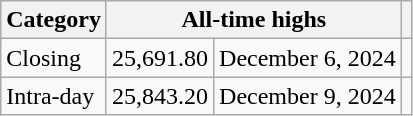<table class="wikitable">
<tr>
<th>Category</th>
<th colspan="2">All-time highs</th>
<th></th>
</tr>
<tr>
<td>Closing</td>
<td>25,691.80</td>
<td>December 6, 2024</td>
<td></td>
</tr>
<tr>
<td>Intra-day</td>
<td>25,843.20</td>
<td>December 9, 2024</td>
<td></td>
</tr>
</table>
